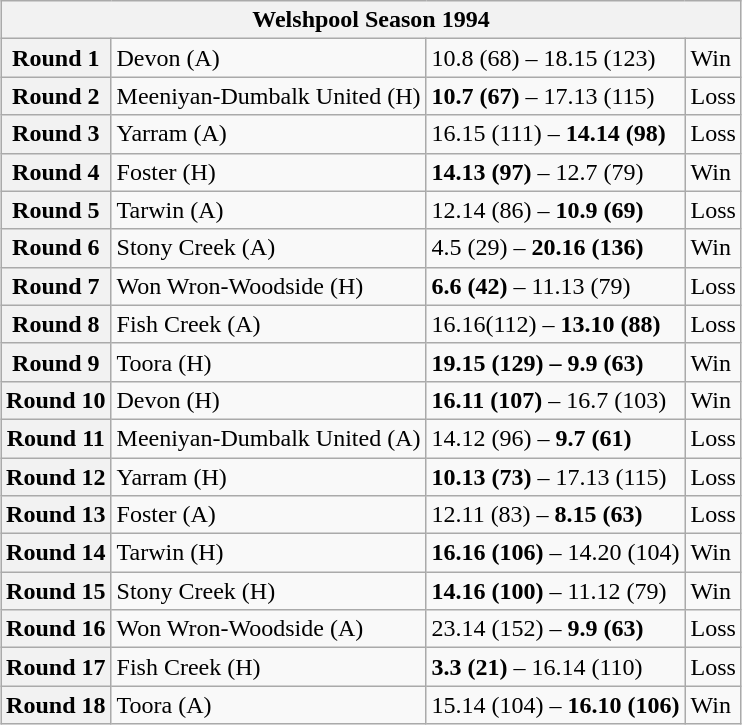<table class="wikitable" style="margin: 1em auto 1em auto">
<tr>
<th colspan="21">Welshpool Season 1994</th>
</tr>
<tr>
<th>Round 1</th>
<td>Devon (A)</td>
<td>10.8 (68) – 18.15 (123)</td>
<td>Win</td>
</tr>
<tr>
<th>Round 2</th>
<td>Meeniyan-Dumbalk United (H)</td>
<td><strong>10.7 (67)</strong> – 17.13 (115)</td>
<td>Loss</td>
</tr>
<tr>
<th>Round 3</th>
<td>Yarram (A)</td>
<td>16.15 (111) – <strong>14.14 (98)</strong></td>
<td>Loss</td>
</tr>
<tr>
<th>Round 4</th>
<td>Foster (H)</td>
<td><strong>14.13 (97)</strong> – 12.7 (79)</td>
<td>Win</td>
</tr>
<tr>
<th>Round 5</th>
<td>Tarwin (A)</td>
<td>12.14 (86) – <strong>10.9 (69)</strong></td>
<td>Loss</td>
</tr>
<tr>
<th>Round 6</th>
<td>Stony Creek (A)</td>
<td>4.5 (29) – <strong>20.16 (136)</strong></td>
<td>Win</td>
</tr>
<tr>
<th>Round 7</th>
<td>Won Wron-Woodside (H)</td>
<td><strong>6.6 (42)</strong> – 11.13 (79)</td>
<td>Loss</td>
</tr>
<tr>
<th>Round 8</th>
<td>Fish Creek (A)</td>
<td>16.16(112) – <strong>13.10 (88)</strong></td>
<td>Loss</td>
</tr>
<tr>
<th>Round 9</th>
<td>Toora (H)</td>
<td><strong>19.15 (129) – 9.9 (63)</strong></td>
<td>Win</td>
</tr>
<tr>
<th>Round 10</th>
<td>Devon (H)</td>
<td><strong>16.11 (107)</strong> – 16.7 (103)</td>
<td>Win</td>
</tr>
<tr>
<th>Round 11</th>
<td>Meeniyan-Dumbalk United (A)</td>
<td>14.12 (96) – <strong>9.7 (61)</strong></td>
<td>Loss</td>
</tr>
<tr>
<th>Round 12</th>
<td>Yarram (H)</td>
<td><strong>10.13 (73)</strong> – 17.13 (115)</td>
<td>Loss</td>
</tr>
<tr>
<th>Round 13</th>
<td>Foster (A)</td>
<td>12.11 (83) – <strong>8.15 (63)</strong></td>
<td>Loss</td>
</tr>
<tr>
<th>Round 14</th>
<td>Tarwin (H)</td>
<td><strong>16.16 (106)</strong> – 14.20 (104)</td>
<td>Win</td>
</tr>
<tr>
<th>Round 15</th>
<td>Stony Creek (H)</td>
<td><strong>14.16 (100)</strong> – 11.12 (79)</td>
<td>Win</td>
</tr>
<tr>
<th>Round 16</th>
<td>Won Wron-Woodside (A)</td>
<td>23.14 (152) – <strong>9.9 (63)</strong></td>
<td>Loss</td>
</tr>
<tr>
<th>Round 17</th>
<td>Fish Creek (H)</td>
<td><strong>3.3 (21)</strong> – 16.14 (110)</td>
<td>Loss</td>
</tr>
<tr>
<th>Round 18</th>
<td>Toora (A)</td>
<td>15.14 (104) – <strong>16.10 (106)</strong></td>
<td>Win</td>
</tr>
</table>
